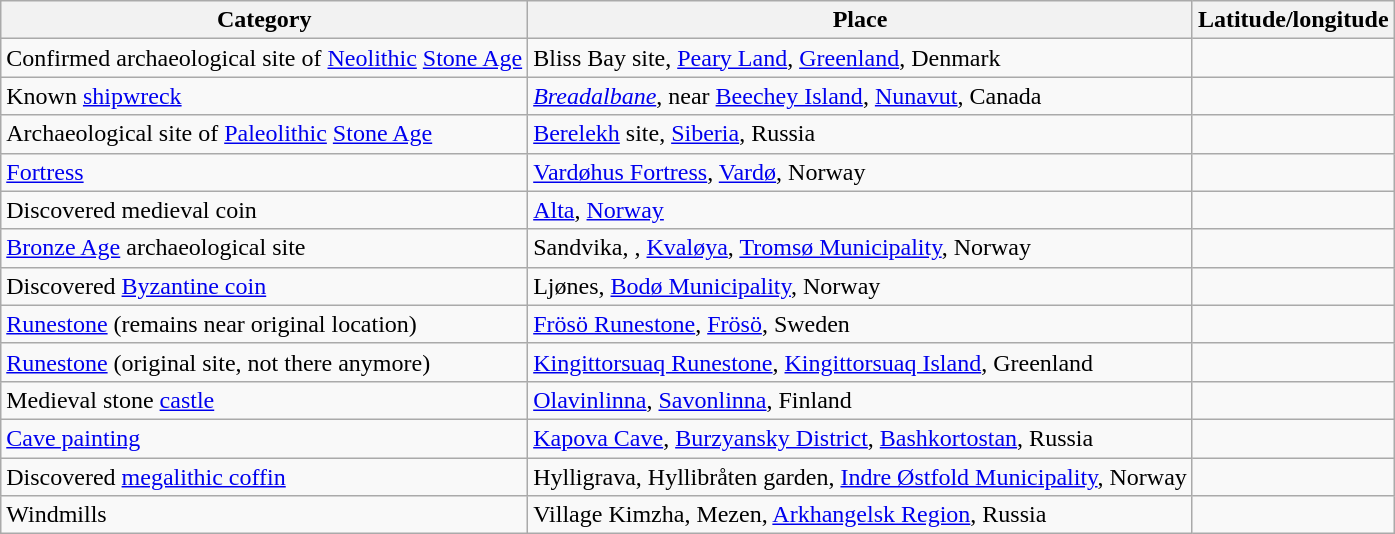<table class="wikitable">
<tr>
<th>Category</th>
<th>Place</th>
<th>Latitude/longitude</th>
</tr>
<tr>
<td>Confirmed archaeological site of <a href='#'>Neolithic</a> <a href='#'>Stone Age</a></td>
<td>Bliss Bay site, <a href='#'>Peary Land</a>, <a href='#'>Greenland</a>, Denmark</td>
<td></td>
</tr>
<tr>
<td>Known <a href='#'>shipwreck</a></td>
<td><em><a href='#'>Breadalbane</a></em>, near <a href='#'>Beechey Island</a>, <a href='#'>Nunavut</a>, Canada</td>
<td></td>
</tr>
<tr>
<td>Archaeological site of <a href='#'>Paleolithic</a> <a href='#'>Stone Age</a></td>
<td><a href='#'>Berelekh</a> site, <a href='#'>Siberia</a>, Russia</td>
<td></td>
</tr>
<tr>
<td><a href='#'>Fortress</a></td>
<td><a href='#'>Vardøhus Fortress</a>, <a href='#'>Vardø</a>, Norway</td>
<td></td>
</tr>
<tr>
<td>Discovered medieval coin</td>
<td><a href='#'>Alta</a>, <a href='#'>Norway</a></td>
<td></td>
</tr>
<tr>
<td><a href='#'>Bronze Age</a> archaeological site</td>
<td>Sandvika, , <a href='#'>Kvaløya</a>, <a href='#'>Tromsø Municipality</a>, Norway</td>
<td></td>
</tr>
<tr>
<td>Discovered <a href='#'>Byzantine coin</a></td>
<td>Ljønes, <a href='#'>Bodø Municipality</a>, Norway</td>
<td></td>
</tr>
<tr>
<td><a href='#'>Runestone</a> (remains near original location)</td>
<td><a href='#'>Frösö Runestone</a>, <a href='#'>Frösö</a>, Sweden</td>
<td></td>
</tr>
<tr>
<td><a href='#'>Runestone</a> (original site, not there anymore)</td>
<td><a href='#'>Kingittorsuaq Runestone</a>, <a href='#'>Kingittorsuaq Island</a>, Greenland</td>
<td></td>
</tr>
<tr>
<td>Medieval stone <a href='#'>castle</a></td>
<td><a href='#'>Olavinlinna</a>, <a href='#'>Savonlinna</a>, Finland</td>
<td></td>
</tr>
<tr>
<td><a href='#'>Cave painting</a></td>
<td><a href='#'>Kapova Cave</a>, <a href='#'>Burzyansky District</a>, <a href='#'>Bashkortostan</a>, Russia</td>
<td></td>
</tr>
<tr>
<td>Discovered <a href='#'>megalithic coffin</a></td>
<td>Hylligrava, Hyllibråten garden, <a href='#'>Indre Østfold Municipality</a>, Norway</td>
<td></td>
</tr>
<tr>
<td>Windmills</td>
<td>Village Kimzha, Mezen, <a href='#'>Arkhangelsk Region</a>, Russia</td>
<td></td>
</tr>
</table>
